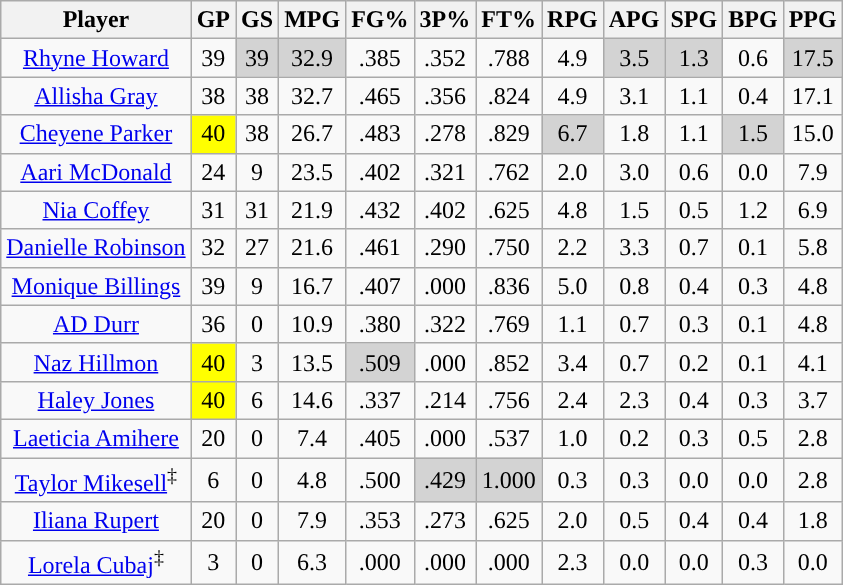<table class="wikitable sortable" style="text-align:center;">
<tr>
<th>Player</th>
<th>GP</th>
<th>GS</th>
<th>MPG</th>
<th>FG%</th>
<th>3P%</th>
<th>FT%</th>
<th>RPG</th>
<th>APG</th>
<th>SPG</th>
<th>BPG</th>
<th>PPG</th>
</tr>
<tr>
<td><a href='#'>Rhyne Howard</a></td>
<td>39</td>
<td style="background:#D3D3D3;">39</td>
<td style="background:#D3D3D3;">32.9</td>
<td>.385</td>
<td>.352</td>
<td>.788</td>
<td>4.9</td>
<td style="background:#D3D3D3;">3.5</td>
<td style="background:#D3D3D3;">1.3</td>
<td>0.6</td>
<td style="background:#D3D3D3;">17.5</td>
</tr>
<tr>
<td><a href='#'>Allisha Gray</a></td>
<td>38</td>
<td>38</td>
<td>32.7</td>
<td>.465</td>
<td>.356</td>
<td>.824</td>
<td>4.9</td>
<td>3.1</td>
<td>1.1</td>
<td>0.4</td>
<td>17.1</td>
</tr>
<tr>
<td><a href='#'>Cheyene Parker</a></td>
<td style="background:yellow;">40</td>
<td>38</td>
<td>26.7</td>
<td>.483</td>
<td>.278</td>
<td>.829</td>
<td style="background:#D3D3D3;">6.7</td>
<td>1.8</td>
<td>1.1</td>
<td style="background:#D3D3D3;">1.5</td>
<td>15.0</td>
</tr>
<tr>
<td><a href='#'>Aari McDonald</a></td>
<td>24</td>
<td>9</td>
<td>23.5</td>
<td>.402</td>
<td>.321</td>
<td>.762</td>
<td>2.0</td>
<td>3.0</td>
<td>0.6</td>
<td>0.0</td>
<td>7.9</td>
</tr>
<tr>
<td><a href='#'>Nia Coffey</a></td>
<td>31</td>
<td>31</td>
<td>21.9</td>
<td>.432</td>
<td>.402</td>
<td>.625</td>
<td>4.8</td>
<td>1.5</td>
<td>0.5</td>
<td>1.2</td>
<td>6.9</td>
</tr>
<tr>
<td><a href='#'>Danielle Robinson</a></td>
<td>32</td>
<td>27</td>
<td>21.6</td>
<td>.461</td>
<td>.290</td>
<td>.750</td>
<td>2.2</td>
<td>3.3</td>
<td>0.7</td>
<td>0.1</td>
<td>5.8</td>
</tr>
<tr>
<td><a href='#'>Monique Billings</a></td>
<td>39</td>
<td>9</td>
<td>16.7</td>
<td>.407</td>
<td>.000</td>
<td>.836</td>
<td>5.0</td>
<td>0.8</td>
<td>0.4</td>
<td>0.3</td>
<td>4.8</td>
</tr>
<tr>
<td><a href='#'>AD Durr</a></td>
<td>36</td>
<td>0</td>
<td>10.9</td>
<td>.380</td>
<td>.322</td>
<td>.769</td>
<td>1.1</td>
<td>0.7</td>
<td>0.3</td>
<td>0.1</td>
<td>4.8</td>
</tr>
<tr>
<td><a href='#'>Naz Hillmon</a></td>
<td style="background:yellow;">40</td>
<td>3</td>
<td>13.5</td>
<td style="background:#D3D3D3;">.509</td>
<td>.000</td>
<td>.852</td>
<td>3.4</td>
<td>0.7</td>
<td>0.2</td>
<td>0.1</td>
<td>4.1</td>
</tr>
<tr>
<td><a href='#'>Haley Jones</a></td>
<td style="background:yellow;">40</td>
<td>6</td>
<td>14.6</td>
<td>.337</td>
<td>.214</td>
<td>.756</td>
<td>2.4</td>
<td>2.3</td>
<td>0.4</td>
<td>0.3</td>
<td>3.7</td>
</tr>
<tr>
<td><a href='#'>Laeticia Amihere</a></td>
<td>20</td>
<td>0</td>
<td>7.4</td>
<td>.405</td>
<td>.000</td>
<td>.537</td>
<td>1.0</td>
<td>0.2</td>
<td>0.3</td>
<td>0.5</td>
<td>2.8</td>
</tr>
<tr>
<td><a href='#'>Taylor Mikesell</a><sup>‡</sup></td>
<td>6</td>
<td>0</td>
<td>4.8</td>
<td>.500</td>
<td style="background:#D3D3D3;">.429</td>
<td style="background:#D3D3D3;">1.000</td>
<td>0.3</td>
<td>0.3</td>
<td>0.0</td>
<td>0.0</td>
<td>2.8</td>
</tr>
<tr>
<td><a href='#'>Iliana Rupert</a></td>
<td>20</td>
<td>0</td>
<td>7.9</td>
<td>.353</td>
<td>.273</td>
<td>.625</td>
<td>2.0</td>
<td>0.5</td>
<td>0.4</td>
<td>0.4</td>
<td>1.8</td>
</tr>
<tr>
<td><a href='#'>Lorela Cubaj</a><sup>‡</sup></td>
<td>3</td>
<td>0</td>
<td>6.3</td>
<td>.000</td>
<td>.000</td>
<td>.000</td>
<td>2.3</td>
<td>0.0</td>
<td>0.0</td>
<td>0.3</td>
<td>0.0</td>
</tr>
</table>
